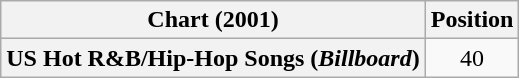<table class="wikitable plainrowheaders" style="text-align:center">
<tr>
<th scope="col">Chart (2001)</th>
<th scope="col">Position</th>
</tr>
<tr>
<th scope="row">US Hot R&B/Hip-Hop Songs (<em>Billboard</em>)</th>
<td>40</td>
</tr>
</table>
